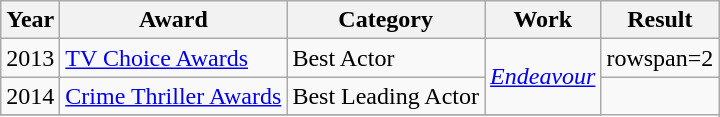<table class="wikitable">
<tr>
<th>Year</th>
<th>Award</th>
<th>Category</th>
<th>Work</th>
<th>Result</th>
</tr>
<tr>
<td>2013</td>
<td><a href='#'>TV Choice Awards</a></td>
<td>Best Actor</td>
<td rowspan=2><em><a href='#'>Endeavour</a></em></td>
<td>rowspan=2 </td>
</tr>
<tr>
<td>2014</td>
<td><a href='#'>Crime Thriller Awards</a></td>
<td>Best Leading Actor</td>
</tr>
<tr>
</tr>
</table>
